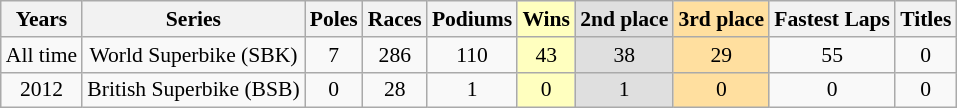<table class="wikitable" style="font-size: 90%; text-align: center">
<tr>
<th>Years</th>
<th>Series</th>
<th>Poles</th>
<th>Races</th>
<th>Podiums</th>
<td style="background:#ffffbf;"><strong>Wins</strong></td>
<td style="background:#DFDFDF;"><strong>2nd place</strong></td>
<td style="background:#FFDF9F;"><strong>3rd place</strong></td>
<th>Fastest Laps</th>
<th>Titles</th>
</tr>
<tr>
<td>All time</td>
<td>World Superbike (SBK)</td>
<td>7</td>
<td>286</td>
<td>110</td>
<td style="background:#ffffbf;">43</td>
<td style="background:#DFDFDF;">38</td>
<td style="background:#FFDF9F;">29</td>
<td>55</td>
<td>0</td>
</tr>
<tr>
<td>2012</td>
<td>British Superbike (BSB)</td>
<td>0</td>
<td>28</td>
<td>1</td>
<td style="background:#ffffbf;">0</td>
<td style="background:#DFDFDF;">1</td>
<td style="background:#FFDF9F;">0</td>
<td>0</td>
<td>0</td>
</tr>
</table>
